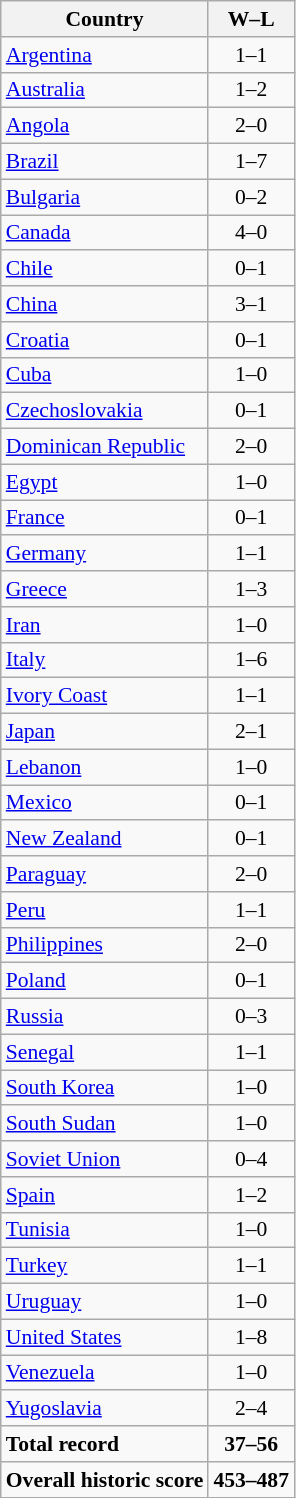<table class="wikitable" style="text-align:center; font-size:90%;">
<tr>
<th>Country</th>
<th>W–L</th>
</tr>
<tr>
<td align=left> <a href='#'>Argentina</a></td>
<td>1–1</td>
</tr>
<tr>
<td align=left> <a href='#'>Australia</a></td>
<td>1–2</td>
</tr>
<tr>
<td align=left> <a href='#'>Angola</a></td>
<td>2–0</td>
</tr>
<tr>
<td align=left> <a href='#'>Brazil</a></td>
<td>1–7</td>
</tr>
<tr>
<td align=left> <a href='#'>Bulgaria</a></td>
<td>0–2</td>
</tr>
<tr>
<td align=left> <a href='#'>Canada</a></td>
<td>4–0</td>
</tr>
<tr>
<td align=left> <a href='#'>Chile</a></td>
<td>0–1</td>
</tr>
<tr>
<td align=left> <a href='#'>China</a></td>
<td>3–1</td>
</tr>
<tr>
<td align=left> <a href='#'>Croatia</a></td>
<td>0–1</td>
</tr>
<tr>
<td align=left> <a href='#'>Cuba</a></td>
<td>1–0</td>
</tr>
<tr>
<td align=left> <a href='#'>Czechoslovakia</a></td>
<td>0–1</td>
</tr>
<tr>
<td align=left> <a href='#'>Dominican Republic</a></td>
<td>2–0</td>
</tr>
<tr>
<td align=left> <a href='#'>Egypt</a></td>
<td>1–0</td>
</tr>
<tr>
<td align=left> <a href='#'>France</a></td>
<td>0–1</td>
</tr>
<tr>
<td align=left> <a href='#'>Germany</a></td>
<td>1–1</td>
</tr>
<tr>
<td align=left> <a href='#'>Greece</a></td>
<td>1–3</td>
</tr>
<tr>
<td align=left> <a href='#'>Iran</a></td>
<td>1–0</td>
</tr>
<tr>
<td align=left> <a href='#'>Italy</a></td>
<td>1–6</td>
</tr>
<tr>
<td align=left> <a href='#'>Ivory Coast</a></td>
<td>1–1</td>
</tr>
<tr>
<td align=left> <a href='#'>Japan</a></td>
<td>2–1</td>
</tr>
<tr>
<td align=left> <a href='#'>Lebanon</a></td>
<td>1–0</td>
</tr>
<tr>
<td align=left> <a href='#'>Mexico</a></td>
<td>0–1</td>
</tr>
<tr>
<td align=left> <a href='#'>New Zealand</a></td>
<td>0–1</td>
</tr>
<tr>
<td align=left> <a href='#'>Paraguay</a></td>
<td>2–0</td>
</tr>
<tr>
<td align=left> <a href='#'>Peru</a></td>
<td>1–1</td>
</tr>
<tr>
<td align=left> <a href='#'>Philippines</a></td>
<td>2–0</td>
</tr>
<tr>
<td align=left> <a href='#'>Poland</a></td>
<td>0–1</td>
</tr>
<tr>
<td align=left> <a href='#'>Russia</a></td>
<td>0–3</td>
</tr>
<tr>
<td align=left> <a href='#'>Senegal</a></td>
<td>1–1</td>
</tr>
<tr>
<td align=left> <a href='#'>South Korea</a></td>
<td>1–0</td>
</tr>
<tr>
<td align=left> <a href='#'>South Sudan</a></td>
<td>1–0</td>
</tr>
<tr>
<td align=left> <a href='#'>Soviet Union</a></td>
<td>0–4</td>
</tr>
<tr>
<td align=left> <a href='#'>Spain</a></td>
<td>1–2</td>
</tr>
<tr>
<td align=left> <a href='#'>Tunisia</a></td>
<td>1–0</td>
</tr>
<tr>
<td align=left> <a href='#'>Turkey</a></td>
<td>1–1</td>
</tr>
<tr>
<td align=left> <a href='#'>Uruguay</a></td>
<td>1–0</td>
</tr>
<tr>
<td align=left> <a href='#'>United States</a></td>
<td>1–8</td>
</tr>
<tr>
<td align=left> <a href='#'>Venezuela</a></td>
<td>1–0</td>
</tr>
<tr>
<td align=left> <a href='#'>Yugoslavia</a></td>
<td>2–4</td>
</tr>
<tr>
<td align=left><strong>Total record</strong></td>
<td><strong>37–56</strong></td>
</tr>
<tr>
<td align=left><strong>Overall historic score</strong></td>
<td><strong>453–487</strong></td>
</tr>
</table>
